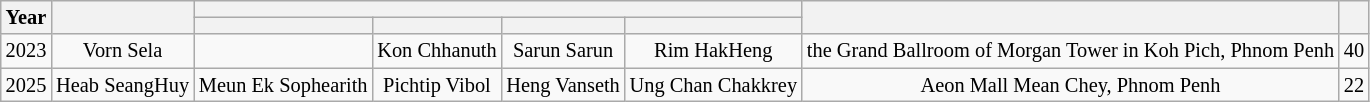<table class="wikitable sortable" style="font-size: 85%; text-align:center">
<tr>
<th rowspan="2">Year</th>
<th rowspan="2"><strong></strong></th>
<th colspan="4"></th>
<th rowspan="2"><strong></strong></th>
<th rowspan="2"><strong></strong></th>
</tr>
<tr>
<th><strong></strong></th>
<th></th>
<th></th>
<th></th>
</tr>
<tr>
<td>2023</td>
<td>Vorn Sela</td>
<td></td>
<td>Kon Chhanuth</td>
<td>Sarun Sarun</td>
<td>Rim HakHeng</td>
<td>the Grand Ballroom of Morgan Tower in Koh Pich, Phnom Penh</td>
<td>40</td>
</tr>
<tr>
<td>2025</td>
<td>Heab SeangHuy</td>
<td>Meun Ek Sophearith</td>
<td>Pichtip Vibol</td>
<td>Heng Vanseth</td>
<td>Ung Chan Chakkrey</td>
<td>Aeon Mall Mean Chey, Phnom Penh</td>
<td>22</td>
</tr>
</table>
